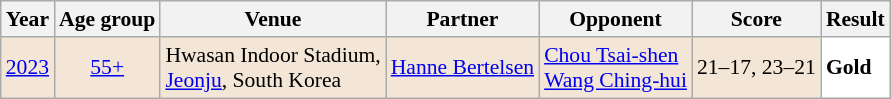<table class="sortable wikitable" style="font-size: 90%;">
<tr>
<th>Year</th>
<th>Age group</th>
<th>Venue</th>
<th>Partner</th>
<th>Opponent</th>
<th>Score</th>
<th>Result</th>
</tr>
<tr style="background:#F3E6D7">
<td align="center"><a href='#'>2023</a></td>
<td align="center"><a href='#'>55+</a></td>
<td align="left">Hwasan Indoor Stadium,<br><a href='#'>Jeonju</a>, South Korea</td>
<td align="left"> <a href='#'>Hanne Bertelsen</a></td>
<td align="left"> <a href='#'>Chou Tsai-shen</a><br> <a href='#'>Wang Ching-hui</a></td>
<td align="left">21–17, 23–21</td>
<td style="text-align:left; background:white"> <strong>Gold</strong></td>
</tr>
</table>
